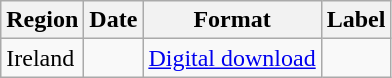<table class="wikitable">
<tr>
<th>Region</th>
<th>Date</th>
<th>Format</th>
<th>Label</th>
</tr>
<tr>
<td>Ireland</td>
<td rowspan="2"></td>
<td rowspan="2"><a href='#'>Digital download</a></td>
<td rowspan="2"></td>
</tr>
</table>
